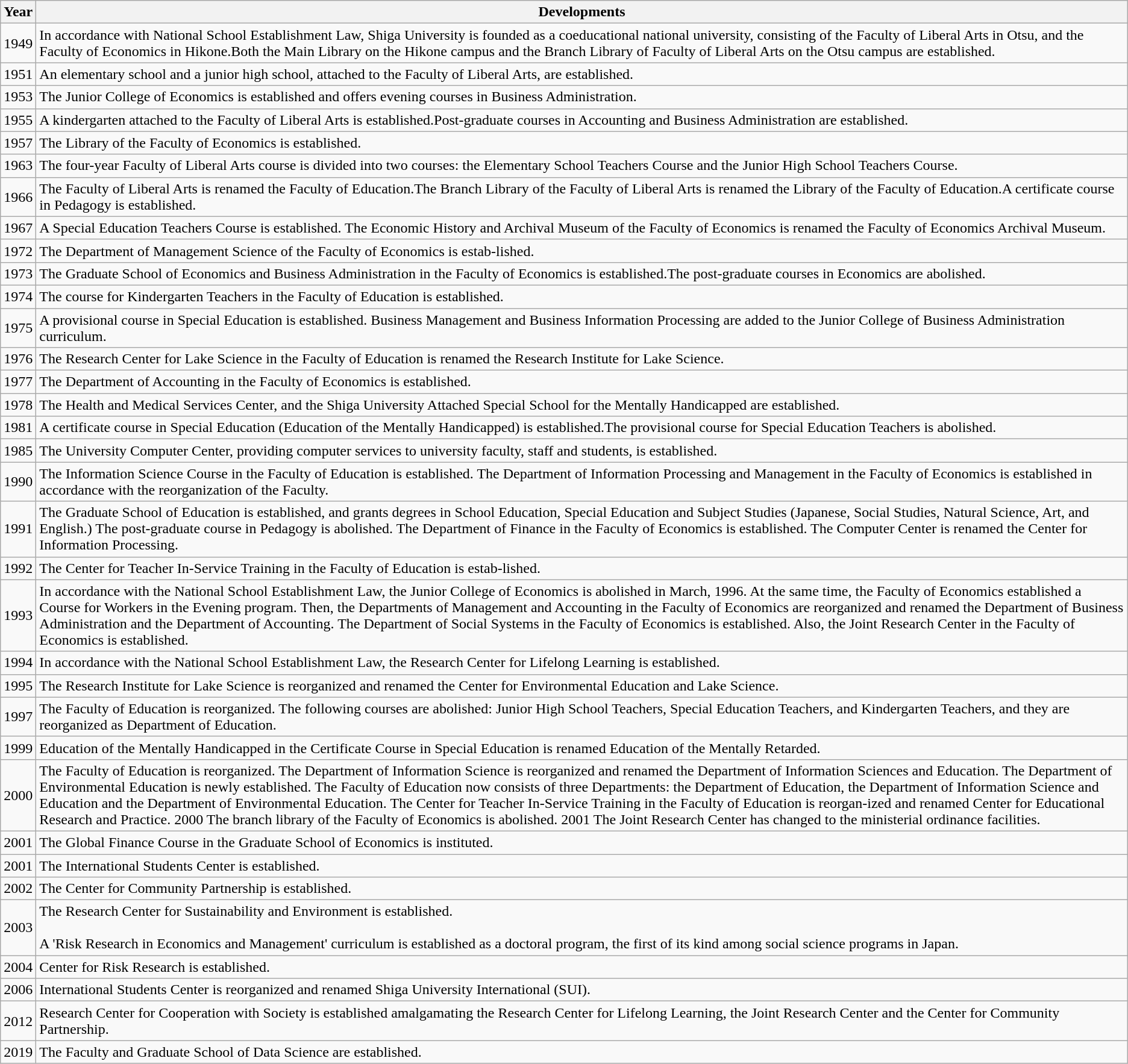<table class="wikitable">
<tr>
<th>Year</th>
<th>Developments</th>
</tr>
<tr>
<td>1949</td>
<td>In accordance with National School Establishment Law, Shiga University is founded as a coeducational national university, consisting of the Faculty of Liberal Arts in Otsu, and the Faculty of Economics in Hikone.Both the Main Library on the Hikone campus and the Branch Library of Faculty of Liberal Arts on the Otsu campus are established.</td>
</tr>
<tr>
<td>1951</td>
<td>An elementary school and a junior high school, attached to the Faculty of Liberal Arts, are established.</td>
</tr>
<tr>
<td>1953</td>
<td>The Junior College of Economics is established and offers evening courses in Business Administration.</td>
</tr>
<tr>
<td>1955</td>
<td>A kindergarten attached to the Faculty of Liberal Arts is established.Post-graduate courses in Accounting and Business Administration are established.</td>
</tr>
<tr>
<td>1957</td>
<td>The Library of the Faculty of Economics is established.</td>
</tr>
<tr>
<td>1963</td>
<td>The four-year Faculty of Liberal Arts course is divided into two courses: the Elementary School Teachers Course and the Junior High School Teachers Course.</td>
</tr>
<tr>
<td>1966</td>
<td>The Faculty of Liberal Arts is renamed the Faculty of Education.The Branch Library of the Faculty of Liberal Arts is renamed the Library of the Faculty of Education.A certificate course in Pedagogy is established.</td>
</tr>
<tr>
<td>1967</td>
<td>A Special Education Teachers Course is established. The Economic History and Archival Museum of the Faculty of Economics is renamed the Faculty of Economics Archival Museum.</td>
</tr>
<tr>
<td>1972</td>
<td>The Department of Management Science of the Faculty of Economics is estab-lished.</td>
</tr>
<tr>
<td>1973</td>
<td>The Graduate School of Economics and Business Administration in the Faculty of Economics is established.The post-graduate courses in Economics are abolished.</td>
</tr>
<tr>
<td>1974</td>
<td>The course for Kindergarten Teachers in the Faculty of Education is established.</td>
</tr>
<tr>
<td>1975</td>
<td>A provisional course in Special Education is established. Business Management and Business Information Processing are added to the Junior College of Business Administration curriculum.</td>
</tr>
<tr>
<td>1976</td>
<td>The Research Center for Lake Science in the Faculty of Education is renamed the Research Institute for Lake Science.</td>
</tr>
<tr>
<td>1977</td>
<td>The Department of Accounting in the Faculty of Economics is established.</td>
</tr>
<tr>
<td>1978</td>
<td>The Health and Medical Services Center, and the Shiga University Attached Special School for the Mentally Handicapped are established.</td>
</tr>
<tr>
<td>1981</td>
<td>A certificate course in Special Education (Education of the Mentally Handicapped) is established.The provisional course for Special Education Teachers is abolished.</td>
</tr>
<tr>
<td>1985</td>
<td>The University Computer Center, providing computer services to university faculty, staff and students, is established.</td>
</tr>
<tr>
<td>1990</td>
<td>The Information Science Course in the Faculty of Education is established. The Department of Information Processing and Management in the Faculty of Economics is established in accordance with the reorganization of the Faculty.</td>
</tr>
<tr>
<td>1991</td>
<td>The Graduate School of Education is established, and grants degrees in School Education, Special Education and Subject Studies (Japanese, Social Studies, Natural Science, Art, and English.) The post-graduate course in Pedagogy is abolished. The Department of Finance in the Faculty of Economics is established. The Computer Center is renamed the Center for Information Processing.</td>
</tr>
<tr>
<td>1992</td>
<td>The Center for Teacher In-Service Training in the Faculty of Education is estab-lished.</td>
</tr>
<tr>
<td>1993</td>
<td>In accordance with the National School Establishment Law, the Junior College of Economics is abolished in March, 1996. At the same time, the Faculty of Economics established a Course for Workers in the Evening program. Then, the Departments of Management and Accounting in the Faculty of Economics are reorganized and renamed the Department of Business Administration and the Department of Accounting. The Department of Social Systems in the Faculty of Economics is established. Also, the Joint Research Center in the Faculty of Economics is established.</td>
</tr>
<tr>
<td>1994</td>
<td>In accordance with the National School Establishment Law, the Research Center for Lifelong Learning is established.</td>
</tr>
<tr>
<td>1995</td>
<td>The Research Institute for Lake Science is reorganized and renamed the Center for Environmental Education and Lake Science.</td>
</tr>
<tr>
<td>1997</td>
<td>The Faculty of Education is reorganized. The following courses are abolished: Junior High School Teachers, Special Education Teachers, and Kindergarten Teachers, and they are reorganized as Department of Education.</td>
</tr>
<tr>
<td>1999</td>
<td>Education of the Mentally Handicapped in the Certificate Course in Special Education is renamed Education of the Mentally Retarded.</td>
</tr>
<tr>
<td>2000</td>
<td>The Faculty of Education is reorganized. The Department of Information Science is reorganized and renamed the Department of Information Sciences and Education. The Department of Environmental Education is newly established. The Faculty of Education now consists of three Departments: the Department of Education, the Department of Information Science and Education and the Department of Environmental Education. The Center for Teacher In-Service Training in the Faculty of Education is reorgan-ized and renamed Center for Educational Research and Practice. 2000 The branch library of the Faculty of Economics is abolished. 2001 The Joint Research Center has changed to the ministerial ordinance facilities.</td>
</tr>
<tr>
<td>2001</td>
<td>The Global Finance Course in the Graduate School of Economics is instituted.</td>
</tr>
<tr>
<td>2001</td>
<td>The International Students Center is established.</td>
</tr>
<tr>
<td>2002</td>
<td>The Center for Community Partnership is established.</td>
</tr>
<tr>
<td>2003</td>
<td>The Research Center for Sustainability and Environment is established.<br><br>A 'Risk Research in Economics and Management' curriculum is established as a doctoral program, the first of its kind among social science programs in Japan.</td>
</tr>
<tr>
<td>2004</td>
<td>Center for Risk Research is established.</td>
</tr>
<tr>
<td>2006</td>
<td>International Students Center is reorganized and renamed Shiga University International (SUI).</td>
</tr>
<tr>
<td>2012</td>
<td>Research Center for Cooperation with Society is established amalgamating the Research Center for Lifelong Learning, the Joint Research Center and the Center for Community Partnership.</td>
</tr>
<tr>
<td>2019</td>
<td>The Faculty and Graduate School of Data Science are established.</td>
</tr>
</table>
